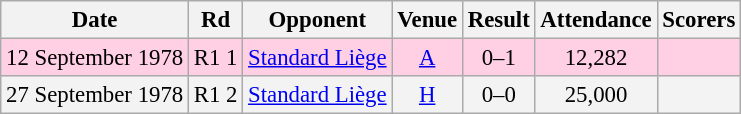<table class="wikitable sortable" style="font-size:95%; text-align:center">
<tr>
<th>Date</th>
<th>Rd</th>
<th>Opponent</th>
<th>Venue</th>
<th>Result</th>
<th>Attendance</th>
<th>Scorers</th>
</tr>
<tr bgcolor = "#ffd0e3">
<td>12 September 1978</td>
<td>R1 1</td>
<td> <a href='#'>Standard Liège</a></td>
<td><a href='#'>A</a></td>
<td>0–1</td>
<td>12,282</td>
<td></td>
</tr>
<tr bgcolor = "#f3f3f3">
<td>27 September 1978</td>
<td>R1 2</td>
<td> <a href='#'>Standard Liège</a></td>
<td><a href='#'>H</a></td>
<td>0–0</td>
<td>25,000</td>
<td></td>
</tr>
</table>
